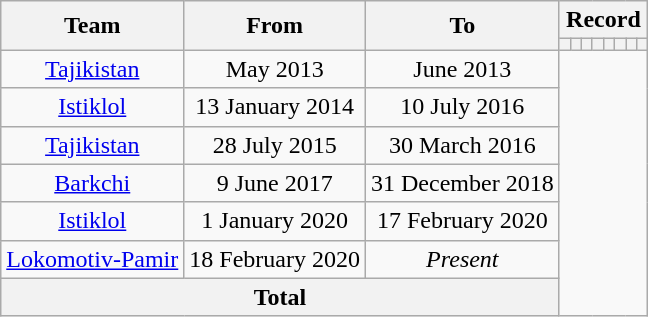<table class="wikitable" style="text-align: center">
<tr>
<th rowspan="2">Team</th>
<th rowspan="2">From</th>
<th rowspan="2">To</th>
<th colspan="8">Record</th>
</tr>
<tr>
<th></th>
<th></th>
<th></th>
<th></th>
<th></th>
<th></th>
<th></th>
<th></th>
</tr>
<tr>
<td><a href='#'>Tajikistan</a> </td>
<td>May 2013</td>
<td>June 2013<br></td>
</tr>
<tr>
<td><a href='#'>Istiklol</a></td>
<td>13 January 2014</td>
<td>10 July 2016<br></td>
</tr>
<tr>
<td><a href='#'>Tajikistan</a></td>
<td>28 July 2015</td>
<td>30 March 2016<br></td>
</tr>
<tr>
<td><a href='#'>Barkchi</a></td>
<td>9 June 2017</td>
<td>31 December 2018<br></td>
</tr>
<tr>
<td><a href='#'>Istiklol</a> </td>
<td>1 January 2020</td>
<td>17 February 2020<br></td>
</tr>
<tr>
<td><a href='#'>Lokomotiv-Pamir</a></td>
<td>18 February 2020</td>
<td><em>Present</em><br></td>
</tr>
<tr>
<th colspan="3">Total<br></th>
</tr>
</table>
